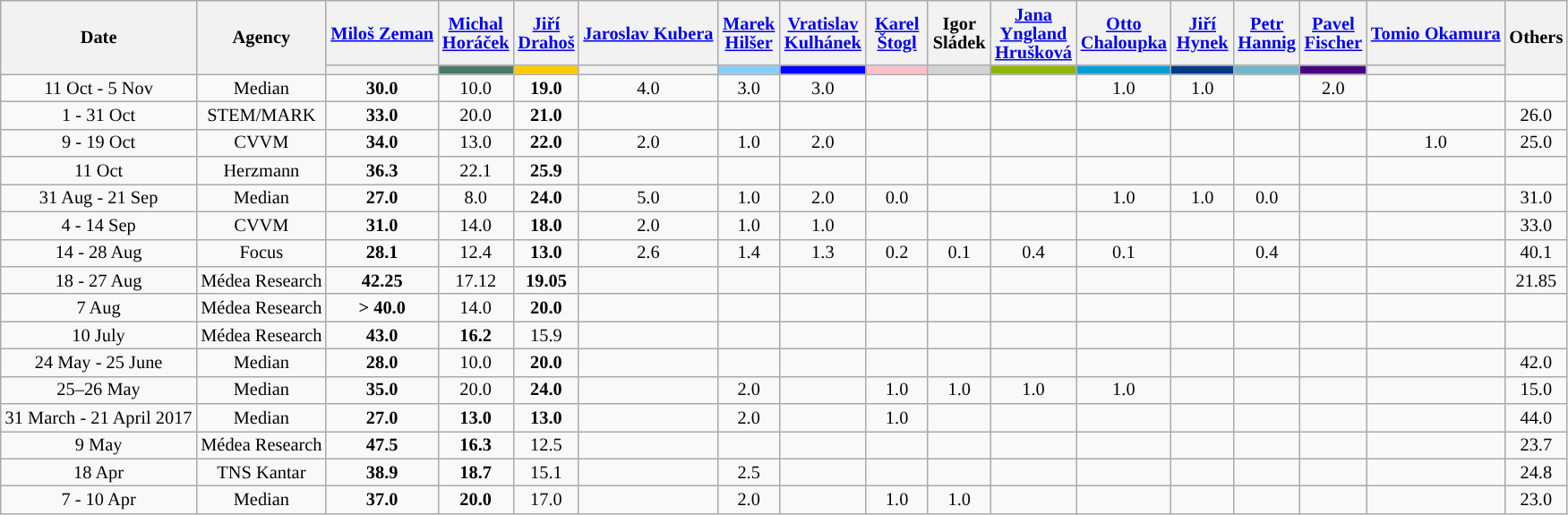<table class="wikitable collapsible collapsed" style=text-align:center;font-size:85%;line-height:14px;">
<tr>
<th rowspan="2">Date</th>
<th rowspan="2">Agency</th>
<th><a href='#'>Miloš Zeman</a></th>
<th><a href='#'>Michal Horáček</a></th>
<th><a href='#'>Jiří Drahoš</a></th>
<th><a href='#'>Jaroslav Kubera</a></th>
<th><a href='#'>Marek Hilšer</a></th>
<th><a href='#'>Vratislav Kulhánek</a></th>
<th><a href='#'>Karel Štogl</a></th>
<th>Igor Sládek</th>
<th><a href='#'>Jana Yngland Hrušková</a></th>
<th><a href='#'>Otto Chaloupka</a></th>
<th><a href='#'>Jiří Hynek</a></th>
<th><a href='#'>Petr Hannig</a></th>
<th><a href='#'>Pavel Fischer</a></th>
<th><a href='#'>Tomio Okamura</a></th>
<th rowspan="2">Others</th>
</tr>
<tr>
<th style="background:"></th>
<th style="background:#49796B; width:40px;"></th>
<th style="background:#FFCB03; width:40px;"></th>
<th style="background:"></th>
<th style="background:#87CEFA; width:40px;"></th>
<th style="background:#0000FF; width:40px;"></th>
<th style="background:#ffc0cb; width:40px;"></th>
<th style="background:#d3d3d3; width:40px;"></th>
<th style="background:#8DB600; width:40px;"></th>
<th style="background:#009FD7; width:40px;"></th>
<th style="background:#013888; width:40px;"></th>
<th style="background:#6FB7C5; width:40px;"></th>
<th style="background:#4b0082; width:40px;"></th>
<th style="background:"></th>
</tr>
<tr>
<td>11 Oct - 5 Nov</td>
<td>Median</td>
<td><strong>30.0</strong></td>
<td>10.0</td>
<td><strong>19.0</strong></td>
<td>4.0</td>
<td>3.0</td>
<td>3.0</td>
<td></td>
<td></td>
<td></td>
<td>1.0</td>
<td>1.0</td>
<td></td>
<td>2.0</td>
<td></td>
<td></td>
</tr>
<tr>
<td>1 - 31 Oct</td>
<td>STEM/MARK</td>
<td><strong>33.0</strong></td>
<td>20.0</td>
<td><strong>21.0</strong></td>
<td></td>
<td></td>
<td></td>
<td></td>
<td></td>
<td></td>
<td></td>
<td></td>
<td></td>
<td></td>
<td></td>
<td>26.0</td>
</tr>
<tr>
<td>9 - 19 Oct</td>
<td>CVVM</td>
<td><strong>34.0</strong></td>
<td>13.0</td>
<td><strong>22.0</strong></td>
<td>2.0</td>
<td>1.0</td>
<td>2.0</td>
<td></td>
<td></td>
<td></td>
<td></td>
<td></td>
<td></td>
<td></td>
<td>1.0</td>
<td>25.0</td>
</tr>
<tr>
<td>11 Oct</td>
<td>Herzmann</td>
<td><strong>36.3</strong></td>
<td>22.1</td>
<td><strong>25.9</strong></td>
<td></td>
<td></td>
<td></td>
<td></td>
<td></td>
<td></td>
<td></td>
<td></td>
<td></td>
<td></td>
<td></td>
<td></td>
</tr>
<tr>
<td>31 Aug - 21 Sep</td>
<td>Median</td>
<td><strong>27.0</strong></td>
<td>8.0</td>
<td><strong>24.0</strong></td>
<td>5.0</td>
<td>1.0</td>
<td>2.0</td>
<td>0.0</td>
<td></td>
<td></td>
<td>1.0</td>
<td>1.0</td>
<td>0.0</td>
<td></td>
<td></td>
<td>31.0</td>
</tr>
<tr>
<td>4 - 14 Sep</td>
<td>CVVM</td>
<td><strong>31.0</strong></td>
<td>14.0</td>
<td><strong>18.0</strong></td>
<td>2.0</td>
<td>1.0</td>
<td>1.0</td>
<td></td>
<td></td>
<td></td>
<td></td>
<td></td>
<td></td>
<td></td>
<td></td>
<td>33.0</td>
</tr>
<tr>
<td>14 - 28 Aug</td>
<td>Focus</td>
<td><strong>28.1</strong></td>
<td>12.4</td>
<td><strong>13.0</strong></td>
<td>2.6</td>
<td>1.4</td>
<td>1.3</td>
<td>0.2</td>
<td>0.1</td>
<td>0.4</td>
<td>0.1</td>
<td></td>
<td>0.4</td>
<td></td>
<td></td>
<td>40.1</td>
</tr>
<tr>
<td>18 - 27 Aug</td>
<td>Médea Research</td>
<td><strong>42.25</strong></td>
<td>17.12</td>
<td><strong>19.05</strong></td>
<td></td>
<td></td>
<td></td>
<td></td>
<td></td>
<td></td>
<td></td>
<td></td>
<td></td>
<td></td>
<td></td>
<td>21.85</td>
</tr>
<tr>
<td>7 Aug</td>
<td>Médea Research</td>
<td><strong>> 40.0</strong></td>
<td>14.0</td>
<td><strong>20.0</strong></td>
<td></td>
<td></td>
<td></td>
<td></td>
<td></td>
<td></td>
<td></td>
<td></td>
<td></td>
<td></td>
<td></td>
<td></td>
</tr>
<tr>
<td>10 July</td>
<td>Médea Research</td>
<td><strong>43.0</strong></td>
<td><strong>16.2</strong></td>
<td>15.9</td>
<td></td>
<td></td>
<td></td>
<td></td>
<td></td>
<td></td>
<td></td>
<td></td>
<td></td>
<td></td>
<td></td>
<td></td>
</tr>
<tr>
<td>24 May - 25 June</td>
<td>Median</td>
<td><strong>28.0</strong></td>
<td>10.0</td>
<td><strong>20.0</strong></td>
<td></td>
<td></td>
<td></td>
<td></td>
<td></td>
<td></td>
<td></td>
<td></td>
<td></td>
<td></td>
<td></td>
<td>42.0</td>
</tr>
<tr>
<td>25–26 May</td>
<td>Median</td>
<td><strong>35.0</strong></td>
<td>20.0</td>
<td><strong>24.0</strong></td>
<td></td>
<td>2.0</td>
<td></td>
<td>1.0</td>
<td>1.0</td>
<td>1.0</td>
<td>1.0</td>
<td></td>
<td></td>
<td></td>
<td></td>
<td>15.0</td>
</tr>
<tr>
<td>31 March - 21 April 2017</td>
<td>Median</td>
<td><strong>27.0</strong></td>
<td><strong>13.0</strong></td>
<td><strong>13.0</strong></td>
<td></td>
<td>2.0</td>
<td></td>
<td>1.0</td>
<td></td>
<td></td>
<td></td>
<td></td>
<td></td>
<td></td>
<td></td>
<td>44.0</td>
</tr>
<tr>
<td>9 May</td>
<td>Médea Research</td>
<td><strong>47.5</strong></td>
<td><strong>16.3</strong></td>
<td>12.5</td>
<td></td>
<td></td>
<td></td>
<td></td>
<td></td>
<td></td>
<td></td>
<td></td>
<td></td>
<td></td>
<td></td>
<td>23.7</td>
</tr>
<tr>
<td>18 Apr</td>
<td>TNS Kantar</td>
<td><strong>38.9</strong></td>
<td><strong>18.7</strong></td>
<td>15.1</td>
<td></td>
<td>2.5</td>
<td></td>
<td></td>
<td></td>
<td></td>
<td></td>
<td></td>
<td></td>
<td></td>
<td></td>
<td>24.8</td>
</tr>
<tr>
<td>7 - 10 Apr</td>
<td>Median</td>
<td><strong>37.0</strong></td>
<td><strong>20.0</strong></td>
<td>17.0</td>
<td></td>
<td>2.0</td>
<td></td>
<td>1.0</td>
<td>1.0</td>
<td></td>
<td></td>
<td></td>
<td></td>
<td></td>
<td></td>
<td>23.0</td>
</tr>
</table>
